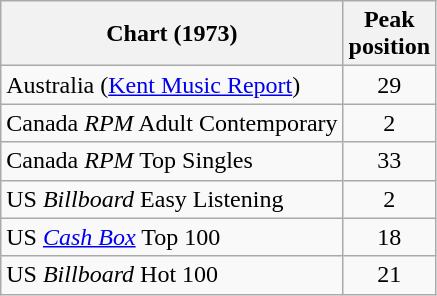<table class="wikitable sortable">
<tr>
<th align="left">Chart (1973)</th>
<th style="text-align:center;">Peak<br>position</th>
</tr>
<tr>
<td>Australia (<a href='#'>Kent Music Report</a>)</td>
<td style="text-align:center;">29</td>
</tr>
<tr>
<td>Canada <em>RPM</em> Adult Contemporary </td>
<td style="text-align:center;">2</td>
</tr>
<tr>
<td>Canada <em>RPM</em> Top Singles</td>
<td style="text-align:center;">33</td>
</tr>
<tr>
<td>US <em>Billboard</em> Easy Listening</td>
<td style="text-align:center;">2</td>
</tr>
<tr>
<td>US <a href='#'><em>Cash Box</em></a> Top 100</td>
<td align="center">18</td>
</tr>
<tr>
<td>US <em>Billboard</em> Hot 100</td>
<td style="text-align:center;">21</td>
</tr>
</table>
